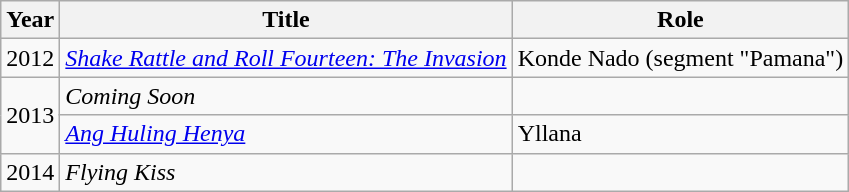<table class="wikitable sortable">
<tr>
<th>Year</th>
<th>Title</th>
<th>Role</th>
</tr>
<tr>
<td>2012</td>
<td><em><a href='#'>Shake Rattle and Roll Fourteen: The Invasion</a></em></td>
<td>Konde Nado (segment "Pamana")</td>
</tr>
<tr>
<td rowspan="2">2013</td>
<td><em>Coming Soon</em></td>
<td></td>
</tr>
<tr>
<td><em><a href='#'>Ang Huling Henya</a></em></td>
<td>Yllana</td>
</tr>
<tr>
<td>2014</td>
<td><em>Flying Kiss</em></td>
<td></td>
</tr>
</table>
